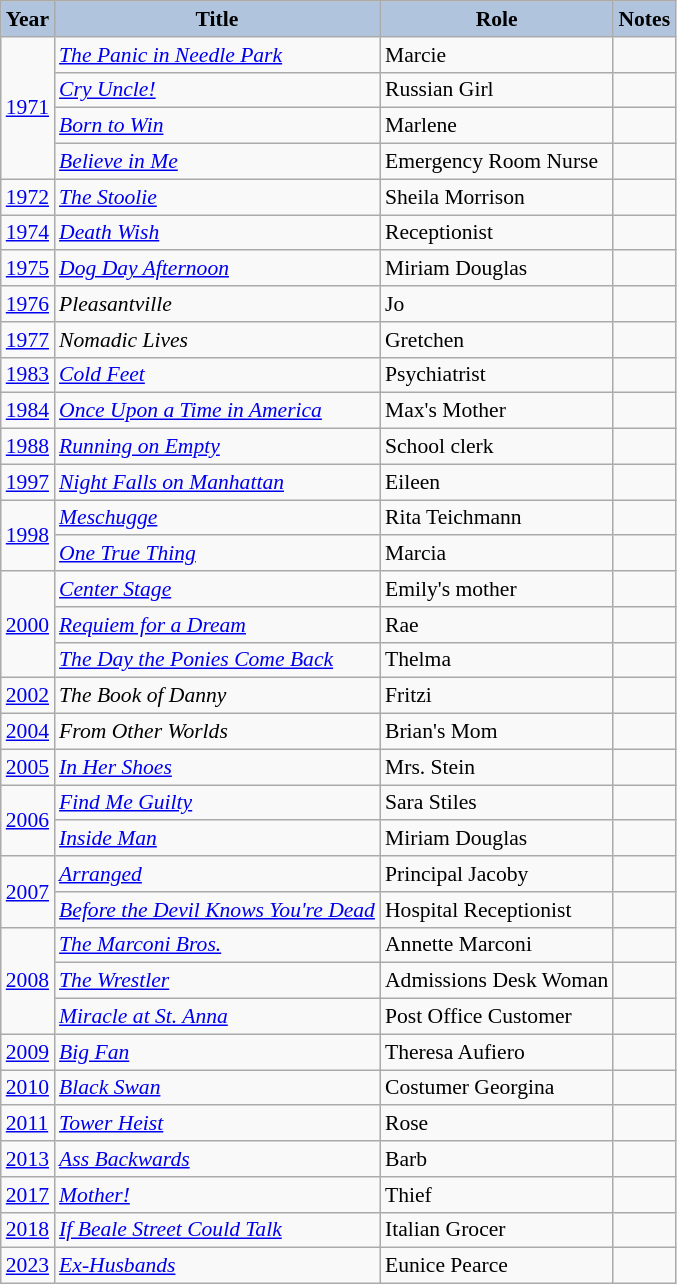<table class="wikitable" style="font-size:90%;">
<tr>
<th style="background:#B0C4DE;">Year</th>
<th style="background:#B0C4DE;">Title</th>
<th style="background:#B0C4DE;">Role</th>
<th style="background:#B0C4DE;">Notes</th>
</tr>
<tr>
<td rowspan=4><a href='#'>1971</a></td>
<td><em><a href='#'>The Panic in Needle Park</a></em></td>
<td>Marcie</td>
<td></td>
</tr>
<tr>
<td><em><a href='#'>Cry Uncle!</a></em></td>
<td>Russian Girl</td>
<td></td>
</tr>
<tr>
<td><em><a href='#'>Born to Win</a></em></td>
<td>Marlene</td>
<td></td>
</tr>
<tr>
<td><em><a href='#'>Believe in Me</a></em></td>
<td>Emergency Room Nurse</td>
<td></td>
</tr>
<tr>
<td><a href='#'>1972</a></td>
<td><em><a href='#'>The Stoolie</a></em></td>
<td>Sheila Morrison</td>
<td></td>
</tr>
<tr>
<td><a href='#'>1974</a></td>
<td><em><a href='#'>Death Wish</a></em></td>
<td>Receptionist</td>
<td></td>
</tr>
<tr>
<td><a href='#'>1975</a></td>
<td><em><a href='#'>Dog Day Afternoon</a></em></td>
<td>Miriam Douglas</td>
<td></td>
</tr>
<tr>
<td><a href='#'>1976</a></td>
<td><em>Pleasantville</em></td>
<td>Jo</td>
<td></td>
</tr>
<tr>
<td><a href='#'>1977</a></td>
<td><em>Nomadic Lives</em></td>
<td>Gretchen</td>
<td></td>
</tr>
<tr>
<td><a href='#'>1983</a></td>
<td><em><a href='#'>Cold Feet</a></em></td>
<td>Psychiatrist</td>
<td></td>
</tr>
<tr>
<td><a href='#'>1984</a></td>
<td><em><a href='#'>Once Upon a Time in America</a></em></td>
<td>Max's Mother</td>
<td></td>
</tr>
<tr>
<td><a href='#'>1988</a></td>
<td><em><a href='#'>Running on Empty</a></em></td>
<td>School clerk</td>
<td></td>
</tr>
<tr>
<td><a href='#'>1997</a></td>
<td><em><a href='#'>Night Falls on Manhattan</a></em></td>
<td>Eileen</td>
<td></td>
</tr>
<tr>
<td rowspan=2><a href='#'>1998</a></td>
<td><em><a href='#'>Meschugge</a></em></td>
<td>Rita Teichmann</td>
<td></td>
</tr>
<tr>
<td><em><a href='#'>One True Thing</a></em></td>
<td>Marcia</td>
<td></td>
</tr>
<tr>
<td rowspan=3><a href='#'>2000</a></td>
<td><em><a href='#'>Center Stage</a></em></td>
<td>Emily's mother</td>
<td></td>
</tr>
<tr>
<td><em><a href='#'>Requiem for a Dream</a></em></td>
<td>Rae</td>
<td></td>
</tr>
<tr>
<td><em><a href='#'>The Day the Ponies Come Back</a></em></td>
<td>Thelma</td>
<td></td>
</tr>
<tr>
<td><a href='#'>2002</a></td>
<td><em>The Book of Danny</em></td>
<td>Fritzi</td>
<td></td>
</tr>
<tr>
<td><a href='#'>2004</a></td>
<td><em>From Other Worlds</em></td>
<td>Brian's Mom</td>
<td></td>
</tr>
<tr>
<td><a href='#'>2005</a></td>
<td><em><a href='#'>In Her Shoes</a></em></td>
<td>Mrs. Stein</td>
<td></td>
</tr>
<tr>
<td rowspan=2><a href='#'>2006</a></td>
<td><em><a href='#'>Find Me Guilty</a></em></td>
<td>Sara Stiles</td>
<td></td>
</tr>
<tr>
<td><em><a href='#'>Inside Man</a></em></td>
<td>Miriam Douglas</td>
<td></td>
</tr>
<tr>
<td rowspan=2><a href='#'>2007</a></td>
<td><em><a href='#'>Arranged</a></em></td>
<td>Principal Jacoby</td>
<td></td>
</tr>
<tr>
<td><em><a href='#'>Before the Devil Knows You're Dead</a></em></td>
<td>Hospital Receptionist</td>
<td></td>
</tr>
<tr>
<td rowspan=3><a href='#'>2008</a></td>
<td><em><a href='#'>The Marconi Bros.</a></em></td>
<td>Annette Marconi</td>
<td></td>
</tr>
<tr>
<td><em><a href='#'>The Wrestler</a></em></td>
<td>Admissions Desk Woman</td>
<td></td>
</tr>
<tr>
<td><em><a href='#'>Miracle at St. Anna</a></em></td>
<td>Post Office Customer</td>
<td></td>
</tr>
<tr>
<td><a href='#'>2009</a></td>
<td><em><a href='#'>Big Fan</a></em></td>
<td>Theresa Aufiero</td>
<td></td>
</tr>
<tr>
<td><a href='#'>2010</a></td>
<td><em><a href='#'>Black Swan</a></em></td>
<td>Costumer Georgina</td>
<td></td>
</tr>
<tr>
<td><a href='#'>2011</a></td>
<td><em><a href='#'>Tower Heist</a></em></td>
<td>Rose</td>
<td></td>
</tr>
<tr>
<td><a href='#'>2013</a></td>
<td><em><a href='#'>Ass Backwards</a></em></td>
<td>Barb</td>
<td></td>
</tr>
<tr>
<td><a href='#'>2017</a></td>
<td><em><a href='#'>Mother!</a></em></td>
<td>Thief</td>
<td></td>
</tr>
<tr>
<td><a href='#'>2018</a></td>
<td><em><a href='#'>If Beale Street Could Talk</a></em></td>
<td>Italian Grocer</td>
<td></td>
</tr>
<tr>
<td><a href='#'>2023</a></td>
<td><em><a href='#'>Ex-Husbands</a></em></td>
<td>Eunice Pearce</td>
<td></td>
</tr>
</table>
